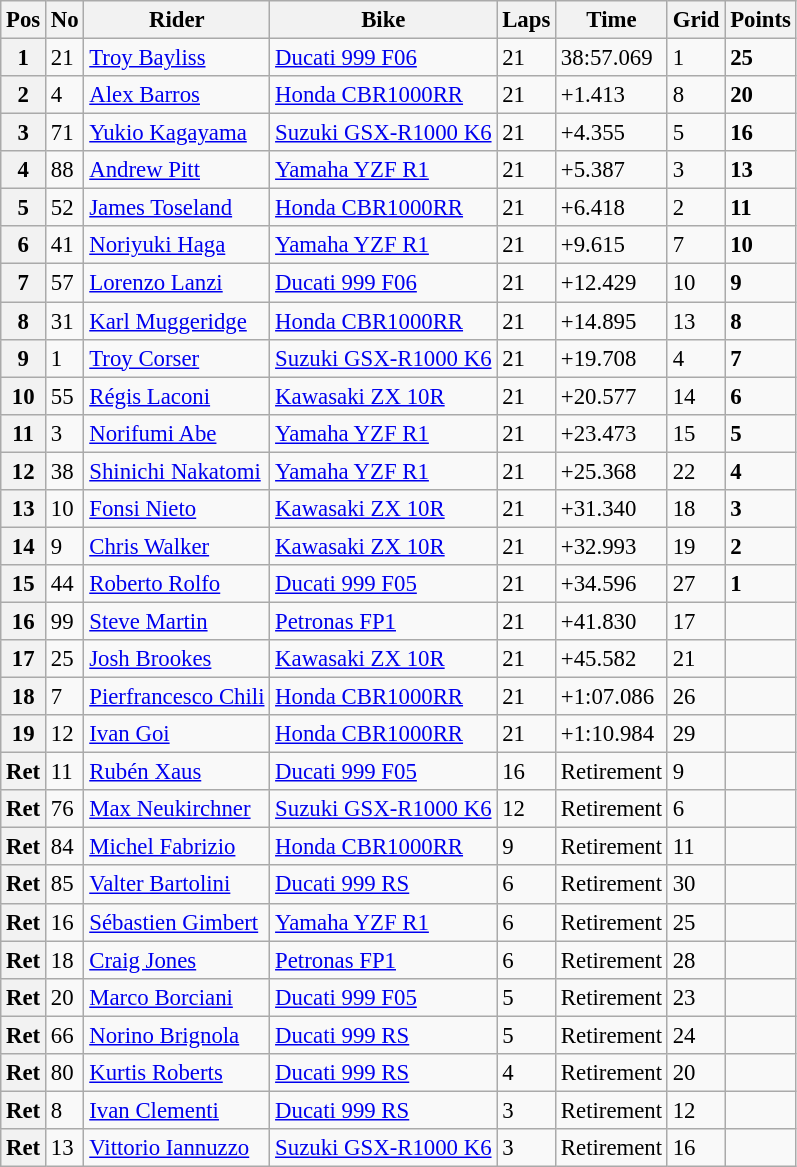<table class="wikitable" style="font-size: 95%;">
<tr>
<th>Pos</th>
<th>No</th>
<th>Rider</th>
<th>Bike</th>
<th>Laps</th>
<th>Time</th>
<th>Grid</th>
<th>Points</th>
</tr>
<tr>
<th>1</th>
<td>21</td>
<td> <a href='#'>Troy Bayliss</a></td>
<td><a href='#'>Ducati 999 F06</a></td>
<td>21</td>
<td>38:57.069</td>
<td>1</td>
<td><strong>25</strong></td>
</tr>
<tr>
<th>2</th>
<td>4</td>
<td> <a href='#'>Alex Barros</a></td>
<td><a href='#'>Honda CBR1000RR</a></td>
<td>21</td>
<td>+1.413</td>
<td>8</td>
<td><strong>20</strong></td>
</tr>
<tr>
<th>3</th>
<td>71</td>
<td> <a href='#'>Yukio Kagayama</a></td>
<td><a href='#'>Suzuki GSX-R1000 K6</a></td>
<td>21</td>
<td>+4.355</td>
<td>5</td>
<td><strong>16</strong></td>
</tr>
<tr>
<th>4</th>
<td>88</td>
<td> <a href='#'>Andrew Pitt</a></td>
<td><a href='#'>Yamaha YZF R1</a></td>
<td>21</td>
<td>+5.387</td>
<td>3</td>
<td><strong>13</strong></td>
</tr>
<tr>
<th>5</th>
<td>52</td>
<td> <a href='#'>James Toseland</a></td>
<td><a href='#'>Honda CBR1000RR</a></td>
<td>21</td>
<td>+6.418</td>
<td>2</td>
<td><strong>11</strong></td>
</tr>
<tr>
<th>6</th>
<td>41</td>
<td> <a href='#'>Noriyuki Haga</a></td>
<td><a href='#'>Yamaha YZF R1</a></td>
<td>21</td>
<td>+9.615</td>
<td>7</td>
<td><strong>10</strong></td>
</tr>
<tr>
<th>7</th>
<td>57</td>
<td> <a href='#'>Lorenzo Lanzi</a></td>
<td><a href='#'>Ducati 999 F06</a></td>
<td>21</td>
<td>+12.429</td>
<td>10</td>
<td><strong>9</strong></td>
</tr>
<tr>
<th>8</th>
<td>31</td>
<td> <a href='#'>Karl Muggeridge</a></td>
<td><a href='#'>Honda CBR1000RR</a></td>
<td>21</td>
<td>+14.895</td>
<td>13</td>
<td><strong>8</strong></td>
</tr>
<tr>
<th>9</th>
<td>1</td>
<td> <a href='#'>Troy Corser</a></td>
<td><a href='#'>Suzuki GSX-R1000 K6</a></td>
<td>21</td>
<td>+19.708</td>
<td>4</td>
<td><strong>7</strong></td>
</tr>
<tr>
<th>10</th>
<td>55</td>
<td> <a href='#'>Régis Laconi</a></td>
<td><a href='#'>Kawasaki ZX 10R</a></td>
<td>21</td>
<td>+20.577</td>
<td>14</td>
<td><strong>6</strong></td>
</tr>
<tr>
<th>11</th>
<td>3</td>
<td> <a href='#'>Norifumi Abe</a></td>
<td><a href='#'>Yamaha YZF R1</a></td>
<td>21</td>
<td>+23.473</td>
<td>15</td>
<td><strong>5</strong></td>
</tr>
<tr>
<th>12</th>
<td>38</td>
<td> <a href='#'>Shinichi Nakatomi</a></td>
<td><a href='#'>Yamaha YZF R1</a></td>
<td>21</td>
<td>+25.368</td>
<td>22</td>
<td><strong>4</strong></td>
</tr>
<tr>
<th>13</th>
<td>10</td>
<td> <a href='#'>Fonsi Nieto</a></td>
<td><a href='#'>Kawasaki ZX 10R</a></td>
<td>21</td>
<td>+31.340</td>
<td>18</td>
<td><strong>3</strong></td>
</tr>
<tr>
<th>14</th>
<td>9</td>
<td> <a href='#'>Chris Walker</a></td>
<td><a href='#'>Kawasaki ZX 10R</a></td>
<td>21</td>
<td>+32.993</td>
<td>19</td>
<td><strong>2</strong></td>
</tr>
<tr>
<th>15</th>
<td>44</td>
<td> <a href='#'>Roberto Rolfo</a></td>
<td><a href='#'>Ducati 999 F05</a></td>
<td>21</td>
<td>+34.596</td>
<td>27</td>
<td><strong>1</strong></td>
</tr>
<tr>
<th>16</th>
<td>99</td>
<td> <a href='#'>Steve Martin</a></td>
<td><a href='#'>Petronas FP1</a></td>
<td>21</td>
<td>+41.830</td>
<td>17</td>
<td></td>
</tr>
<tr>
<th>17</th>
<td>25</td>
<td> <a href='#'>Josh Brookes</a></td>
<td><a href='#'>Kawasaki ZX 10R</a></td>
<td>21</td>
<td>+45.582</td>
<td>21</td>
<td></td>
</tr>
<tr>
<th>18</th>
<td>7</td>
<td> <a href='#'>Pierfrancesco Chili</a></td>
<td><a href='#'>Honda CBR1000RR</a></td>
<td>21</td>
<td>+1:07.086</td>
<td>26</td>
<td></td>
</tr>
<tr>
<th>19</th>
<td>12</td>
<td> <a href='#'>Ivan Goi</a></td>
<td><a href='#'>Honda CBR1000RR</a></td>
<td>21</td>
<td>+1:10.984</td>
<td>29</td>
<td></td>
</tr>
<tr>
<th>Ret</th>
<td>11</td>
<td> <a href='#'>Rubén Xaus</a></td>
<td><a href='#'>Ducati 999 F05</a></td>
<td>16</td>
<td>Retirement</td>
<td>9</td>
<td></td>
</tr>
<tr>
<th>Ret</th>
<td>76</td>
<td> <a href='#'>Max Neukirchner</a></td>
<td><a href='#'>Suzuki GSX-R1000 K6</a></td>
<td>12</td>
<td>Retirement</td>
<td>6</td>
<td></td>
</tr>
<tr>
<th>Ret</th>
<td>84</td>
<td> <a href='#'>Michel Fabrizio</a></td>
<td><a href='#'>Honda CBR1000RR</a></td>
<td>9</td>
<td>Retirement</td>
<td>11</td>
<td></td>
</tr>
<tr>
<th>Ret</th>
<td>85</td>
<td> <a href='#'>Valter Bartolini</a></td>
<td><a href='#'>Ducati 999 RS</a></td>
<td>6</td>
<td>Retirement</td>
<td>30</td>
<td></td>
</tr>
<tr>
<th>Ret</th>
<td>16</td>
<td> <a href='#'>Sébastien Gimbert</a></td>
<td><a href='#'>Yamaha YZF R1</a></td>
<td>6</td>
<td>Retirement</td>
<td>25</td>
<td></td>
</tr>
<tr>
<th>Ret</th>
<td>18</td>
<td> <a href='#'>Craig Jones</a></td>
<td><a href='#'>Petronas FP1</a></td>
<td>6</td>
<td>Retirement</td>
<td>28</td>
<td></td>
</tr>
<tr>
<th>Ret</th>
<td>20</td>
<td> <a href='#'>Marco Borciani</a></td>
<td><a href='#'>Ducati 999 F05</a></td>
<td>5</td>
<td>Retirement</td>
<td>23</td>
<td></td>
</tr>
<tr>
<th>Ret</th>
<td>66</td>
<td> <a href='#'>Norino Brignola</a></td>
<td><a href='#'>Ducati 999 RS</a></td>
<td>5</td>
<td>Retirement</td>
<td>24</td>
<td></td>
</tr>
<tr>
<th>Ret</th>
<td>80</td>
<td> <a href='#'>Kurtis Roberts</a></td>
<td><a href='#'>Ducati 999 RS</a></td>
<td>4</td>
<td>Retirement</td>
<td>20</td>
<td></td>
</tr>
<tr>
<th>Ret</th>
<td>8</td>
<td> <a href='#'>Ivan Clementi</a></td>
<td><a href='#'>Ducati 999 RS</a></td>
<td>3</td>
<td>Retirement</td>
<td>12</td>
<td></td>
</tr>
<tr>
<th>Ret</th>
<td>13</td>
<td> <a href='#'>Vittorio Iannuzzo</a></td>
<td><a href='#'>Suzuki GSX-R1000 K6</a></td>
<td>3</td>
<td>Retirement</td>
<td>16</td>
<td></td>
</tr>
</table>
